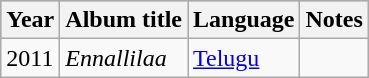<table class="wikitable">
<tr style="background:LightSteelBlue; text-align:center;">
<th>Year</th>
<th>Album title</th>
<th>Language</th>
<th>Notes</th>
</tr>
<tr>
<td>2011</td>
<td><em>Ennallilaa</em></td>
<td><a href='#'>Telugu</a></td>
<td></td>
</tr>
</table>
